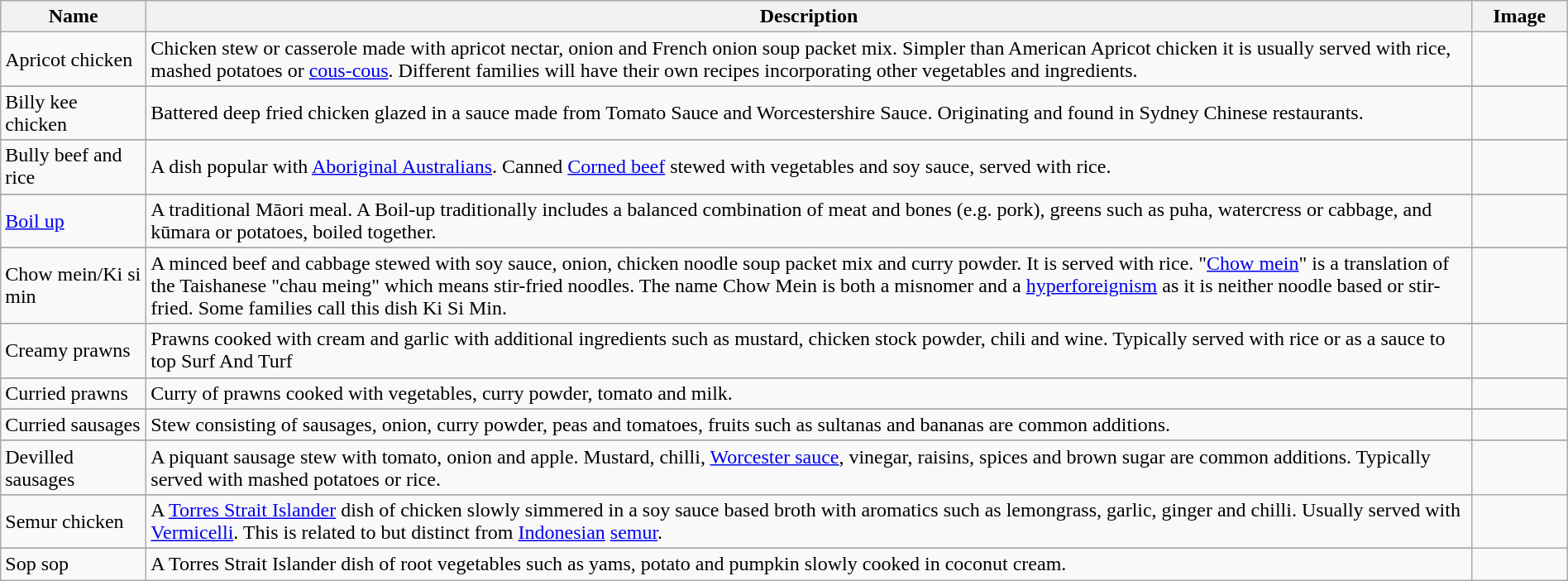<table class="wikitable sortable" style="width:100%;">
<tr>
<th style="width:110px;">Name</th>
<th>Description</th>
<th class="unsortable" style="width:70px;">Image</th>
</tr>
<tr>
<td>Apricot chicken</td>
<td>Chicken stew or casserole made with apricot nectar, onion and French onion soup packet mix. Simpler than American Apricot chicken it is usually served with rice, mashed potatoes or <a href='#'>cous-cous</a>. Different families will have their own recipes incorporating other vegetables and ingredients.</td>
<td></td>
</tr>
<tr>
</tr>
<tr>
<td>Billy kee chicken</td>
<td>Battered deep fried chicken glazed in a sauce made from Tomato Sauce and Worcestershire Sauce. Originating and found in Sydney Chinese restaurants.</td>
<td></td>
</tr>
<tr>
</tr>
<tr>
<td>Bully beef and rice</td>
<td>A dish popular with <a href='#'>Aboriginal Australians</a>. Canned <a href='#'>Corned beef</a> stewed with vegetables and soy sauce, served with rice.</td>
<td></td>
</tr>
<tr>
</tr>
<tr>
<td><a href='#'>Boil up</a></td>
<td>A traditional Māori meal. A Boil-up traditionally includes a balanced combination of meat and bones (e.g. pork), greens such as puha, watercress or cabbage, and kūmara or potatoes, boiled together.</td>
<td></td>
</tr>
<tr>
</tr>
<tr>
<td>Chow mein/Ki si min</td>
<td>A minced beef and cabbage stewed with soy sauce, onion, chicken noodle soup packet mix and curry powder. It is served with rice. "<a href='#'>Chow mein</a>" is a translation of the Taishanese "chau meing" which means stir-fried noodles. The name Chow Mein is both a misnomer and a <a href='#'>hyperforeignism</a> as it is neither noodle based or stir-fried. Some families call this dish Ki Si Min.</td>
<td></td>
</tr>
<tr>
</tr>
<tr>
<td>Creamy prawns</td>
<td>Prawns cooked with cream and garlic with additional ingredients such as mustard, chicken stock powder, chili and wine. Typically served with rice or as a sauce to top Surf And Turf</td>
<td></td>
</tr>
<tr>
</tr>
<tr>
<td>Curried prawns</td>
<td>Curry of prawns cooked with vegetables, curry powder, tomato and milk.</td>
<td></td>
</tr>
<tr>
</tr>
<tr>
<td>Curried sausages</td>
<td>Stew consisting of sausages, onion, curry powder, peas and tomatoes, fruits such as sultanas and bananas are common additions.</td>
<td></td>
</tr>
<tr>
</tr>
<tr>
<td>Devilled sausages</td>
<td>A piquant sausage stew with tomato, onion and apple. Mustard, chilli, <a href='#'>Worcester sauce</a>, vinegar, raisins, spices and brown sugar are common additions. Typically served with mashed potatoes or rice.</td>
<td></td>
</tr>
<tr>
</tr>
<tr>
<td>Semur chicken</td>
<td>A <a href='#'>Torres Strait Islander</a> dish of chicken slowly simmered in a soy sauce based broth with aromatics such as lemongrass, garlic, ginger and chilli. Usually served with <a href='#'>Vermicelli</a>. This is related to but distinct from <a href='#'>Indonesian</a> <a href='#'>semur</a>.</td>
</tr>
<tr>
</tr>
<tr>
<td>Sop sop</td>
<td>A Torres Strait Islander dish of root vegetables such as yams, potato and pumpkin slowly cooked in coconut cream.</td>
<td></td>
</tr>
</table>
